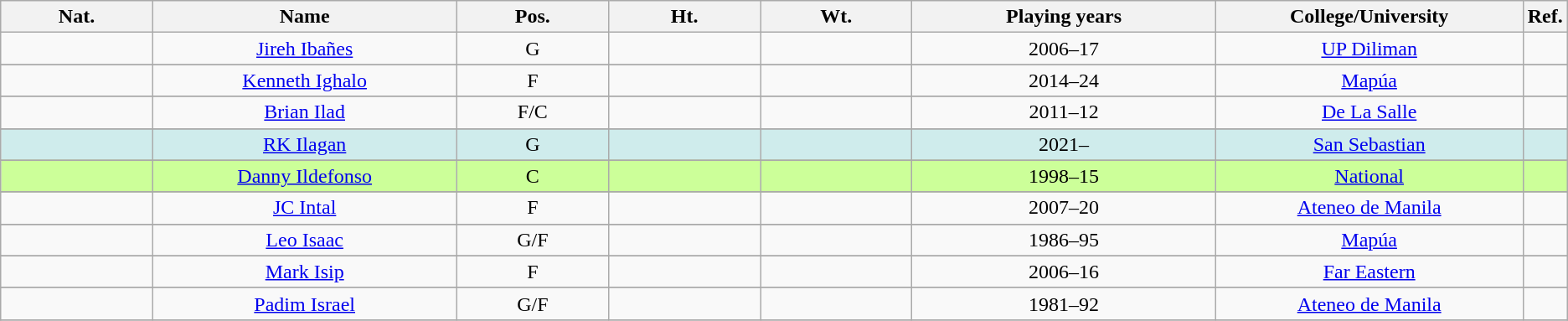<table class="wikitable" style="text-align:center;">
<tr>
<th scope="col" width="10%">Nat.</th>
<th scope="col" width="20%">Name</th>
<th scope="col" width="10%">Pos.</th>
<th scope="col" width="10%">Ht.</th>
<th scope="col" width="10%">Wt.</th>
<th scope="col" width="20%">Playing years</th>
<th scope="col" width="20%">College/University</th>
<th scope="col" width="5%">Ref.</th>
</tr>
<tr>
<td></td>
<td><a href='#'>Jireh Ibañes</a></td>
<td>G</td>
<td></td>
<td></td>
<td>2006–17</td>
<td><a href='#'>UP Diliman</a></td>
<td></td>
</tr>
<tr>
</tr>
<tr>
<td> </td>
<td><a href='#'>Kenneth Ighalo</a></td>
<td>F</td>
<td></td>
<td></td>
<td>2014–24</td>
<td><a href='#'>Mapúa</a></td>
<td></td>
</tr>
<tr>
</tr>
<tr>
<td></td>
<td><a href='#'>Brian Ilad</a></td>
<td>F/C</td>
<td></td>
<td></td>
<td>2011–12</td>
<td><a href='#'>De La Salle</a></td>
<td></td>
</tr>
<tr>
</tr>
<tr align="center" bgcolor="#CFECEC" width="20">
<td></td>
<td><a href='#'>RK Ilagan</a></td>
<td>G</td>
<td></td>
<td></td>
<td>2021–</td>
<td><a href='#'>San Sebastian</a></td>
<td></td>
</tr>
<tr>
</tr>
<tr>
</tr>
<tr>
</tr>
<tr style="background:#CCFF99; width:1em">
<td></td>
<td><a href='#'>Danny Ildefonso</a></td>
<td>C</td>
<td></td>
<td></td>
<td>1998–15</td>
<td><a href='#'>National</a></td>
<td></td>
</tr>
<tr>
</tr>
<tr>
<td></td>
<td><a href='#'>JC Intal</a></td>
<td>F</td>
<td></td>
<td></td>
<td>2007–20</td>
<td><a href='#'>Ateneo de Manila</a></td>
<td></td>
</tr>
<tr>
</tr>
<tr>
<td></td>
<td><a href='#'>Leo Isaac</a></td>
<td>G/F</td>
<td></td>
<td></td>
<td>1986–95</td>
<td><a href='#'>Mapúa</a></td>
<td></td>
</tr>
<tr>
</tr>
<tr>
<td></td>
<td><a href='#'>Mark Isip</a></td>
<td>F</td>
<td></td>
<td></td>
<td>2006–16</td>
<td><a href='#'>Far Eastern</a></td>
<td></td>
</tr>
<tr>
</tr>
<tr>
<td></td>
<td><a href='#'>Padim Israel</a></td>
<td>G/F</td>
<td></td>
<td></td>
<td>1981–92</td>
<td><a href='#'>Ateneo de Manila</a></td>
<td></td>
</tr>
<tr>
</tr>
</table>
